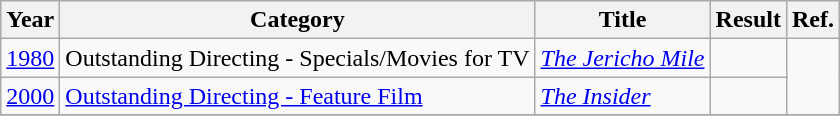<table class="wikitable unsortable">
<tr>
<th>Year</th>
<th>Category</th>
<th>Title</th>
<th>Result</th>
<th>Ref.</th>
</tr>
<tr>
<td><a href='#'>1980</a></td>
<td>Outstanding Directing - Specials/Movies for TV</td>
<td><em><a href='#'>The Jericho Mile</a></em></td>
<td></td>
<td rowspan=2></td>
</tr>
<tr>
<td><a href='#'>2000</a></td>
<td><a href='#'>Outstanding Directing - Feature Film</a></td>
<td><em><a href='#'>The Insider</a></em></td>
<td></td>
</tr>
<tr>
</tr>
</table>
